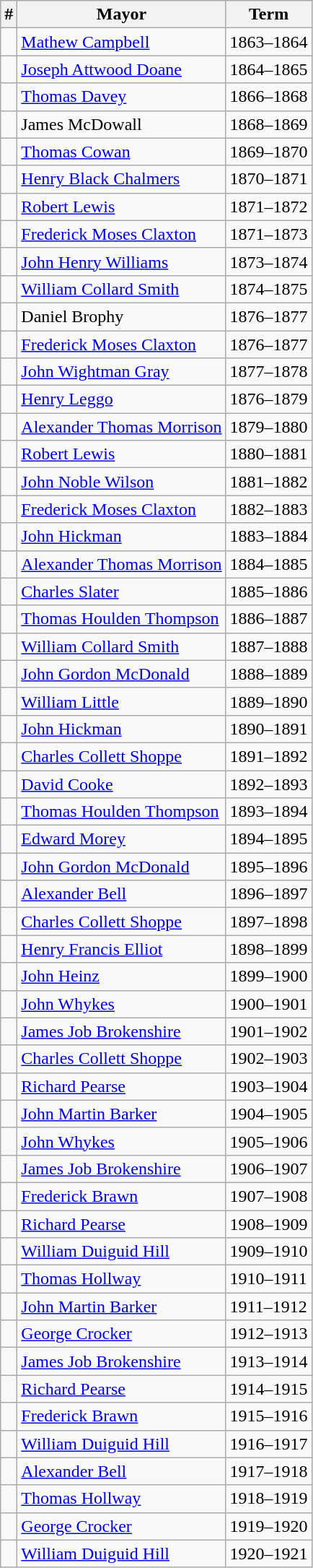<table class="wikitable">
<tr>
<th>#</th>
<th>Mayor</th>
<th>Term</th>
</tr>
<tr>
<td></td>
<td><a href='#'>Mathew Campbell</a></td>
<td>1863–1864</td>
</tr>
<tr>
<td></td>
<td><a href='#'>Joseph Attwood Doane</a></td>
<td>1864–1865</td>
</tr>
<tr>
<td></td>
<td><a href='#'>Thomas Davey</a></td>
<td>1866–1868</td>
</tr>
<tr>
<td></td>
<td>James McDowall</td>
<td>1868–1869</td>
</tr>
<tr>
<td></td>
<td><a href='#'>Thomas Cowan</a></td>
<td>1869–1870</td>
</tr>
<tr>
<td></td>
<td><a href='#'>Henry Black Chalmers</a></td>
<td>1870–1871</td>
</tr>
<tr>
<td></td>
<td><a href='#'>Robert Lewis</a></td>
<td>1871–1872</td>
</tr>
<tr>
<td></td>
<td><a href='#'>Frederick Moses Claxton</a></td>
<td>1871–1873</td>
</tr>
<tr>
<td></td>
<td><a href='#'>John Henry Williams</a></td>
<td>1873–1874</td>
</tr>
<tr>
<td></td>
<td><a href='#'>William Collard Smith</a></td>
<td>1874–1875</td>
</tr>
<tr>
<td></td>
<td>Daniel Brophy</td>
<td>1876–1877</td>
</tr>
<tr>
<td></td>
<td><a href='#'>Frederick Moses Claxton</a></td>
<td>1876–1877</td>
</tr>
<tr>
<td></td>
<td><a href='#'>John Wightman Gray</a></td>
<td>1877–1878</td>
</tr>
<tr>
<td></td>
<td><a href='#'>Henry Leggo</a></td>
<td>1876–1879</td>
</tr>
<tr>
<td></td>
<td><a href='#'>Alexander Thomas Morrison</a></td>
<td>1879–1880</td>
</tr>
<tr>
<td></td>
<td><a href='#'>Robert Lewis</a></td>
<td>1880–1881</td>
</tr>
<tr>
<td></td>
<td><a href='#'>John Noble Wilson</a></td>
<td>1881–1882</td>
</tr>
<tr>
<td></td>
<td><a href='#'>Frederick Moses Claxton</a></td>
<td>1882–1883</td>
</tr>
<tr>
<td></td>
<td><a href='#'>John Hickman</a></td>
<td>1883–1884</td>
</tr>
<tr>
<td></td>
<td><a href='#'>Alexander Thomas Morrison</a></td>
<td>1884–1885</td>
</tr>
<tr>
<td></td>
<td><a href='#'>Charles Slater</a></td>
<td>1885–1886</td>
</tr>
<tr>
<td></td>
<td><a href='#'>Thomas Houlden Thompson</a></td>
<td>1886–1887</td>
</tr>
<tr>
<td></td>
<td><a href='#'>William Collard Smith</a></td>
<td>1887–1888</td>
</tr>
<tr>
<td></td>
<td><a href='#'>John Gordon McDonald</a></td>
<td>1888–1889</td>
</tr>
<tr>
<td></td>
<td><a href='#'>William Little</a></td>
<td>1889–1890</td>
</tr>
<tr>
<td></td>
<td><a href='#'>John Hickman</a></td>
<td>1890–1891</td>
</tr>
<tr>
<td></td>
<td><a href='#'>Charles Collett Shoppe</a></td>
<td>1891–1892</td>
</tr>
<tr>
<td></td>
<td><a href='#'>David Cooke</a></td>
<td>1892–1893</td>
</tr>
<tr>
<td></td>
<td><a href='#'>Thomas Houlden Thompson</a></td>
<td>1893–1894</td>
</tr>
<tr>
<td></td>
<td><a href='#'>Edward Morey</a></td>
<td>1894–1895</td>
</tr>
<tr>
<td></td>
<td><a href='#'>John Gordon McDonald</a></td>
<td>1895–1896</td>
</tr>
<tr>
<td></td>
<td><a href='#'>Alexander Bell</a></td>
<td>1896–1897</td>
</tr>
<tr>
<td></td>
<td><a href='#'>Charles Collett Shoppe</a></td>
<td>1897–1898</td>
</tr>
<tr>
<td></td>
<td><a href='#'>Henry Francis Elliot</a></td>
<td>1898–1899</td>
</tr>
<tr>
<td></td>
<td><a href='#'>John Heinz</a></td>
<td>1899–1900</td>
</tr>
<tr>
<td></td>
<td><a href='#'>John Whykes</a></td>
<td>1900–1901</td>
</tr>
<tr>
<td></td>
<td><a href='#'>James Job Brokenshire</a></td>
<td>1901–1902</td>
</tr>
<tr>
<td></td>
<td><a href='#'>Charles Collett Shoppe</a></td>
<td>1902–1903</td>
</tr>
<tr>
<td></td>
<td><a href='#'>Richard Pearse</a></td>
<td>1903–1904</td>
</tr>
<tr>
<td></td>
<td><a href='#'>John Martin Barker</a></td>
<td>1904–1905</td>
</tr>
<tr>
<td></td>
<td><a href='#'>John Whykes</a></td>
<td>1905–1906</td>
</tr>
<tr>
<td></td>
<td><a href='#'>James Job Brokenshire</a></td>
<td>1906–1907</td>
</tr>
<tr>
<td></td>
<td><a href='#'>Frederick Brawn</a></td>
<td>1907–1908</td>
</tr>
<tr>
<td></td>
<td><a href='#'>Richard Pearse</a></td>
<td>1908–1909</td>
</tr>
<tr>
<td></td>
<td><a href='#'>William Duiguid Hill</a></td>
<td>1909–1910</td>
</tr>
<tr>
<td></td>
<td><a href='#'>Thomas Hollway</a></td>
<td>1910–1911</td>
</tr>
<tr>
<td></td>
<td><a href='#'>John Martin Barker</a></td>
<td>1911–1912</td>
</tr>
<tr>
<td></td>
<td><a href='#'>George Crocker</a></td>
<td>1912–1913</td>
</tr>
<tr>
<td></td>
<td><a href='#'>James Job Brokenshire</a></td>
<td>1913–1914</td>
</tr>
<tr>
<td></td>
<td><a href='#'>Richard Pearse</a></td>
<td>1914–1915</td>
</tr>
<tr>
<td></td>
<td><a href='#'>Frederick Brawn</a></td>
<td>1915–1916</td>
</tr>
<tr>
<td></td>
<td><a href='#'>William Duiguid Hill</a></td>
<td>1916–1917</td>
</tr>
<tr>
<td></td>
<td><a href='#'>Alexander Bell</a></td>
<td>1917–1918</td>
</tr>
<tr>
<td></td>
<td><a href='#'>Thomas Hollway</a></td>
<td>1918–1919</td>
</tr>
<tr>
<td></td>
<td><a href='#'>George Crocker</a></td>
<td>1919–1920</td>
</tr>
<tr>
<td></td>
<td><a href='#'>William Duiguid Hill</a></td>
<td>1920–1921</td>
</tr>
</table>
